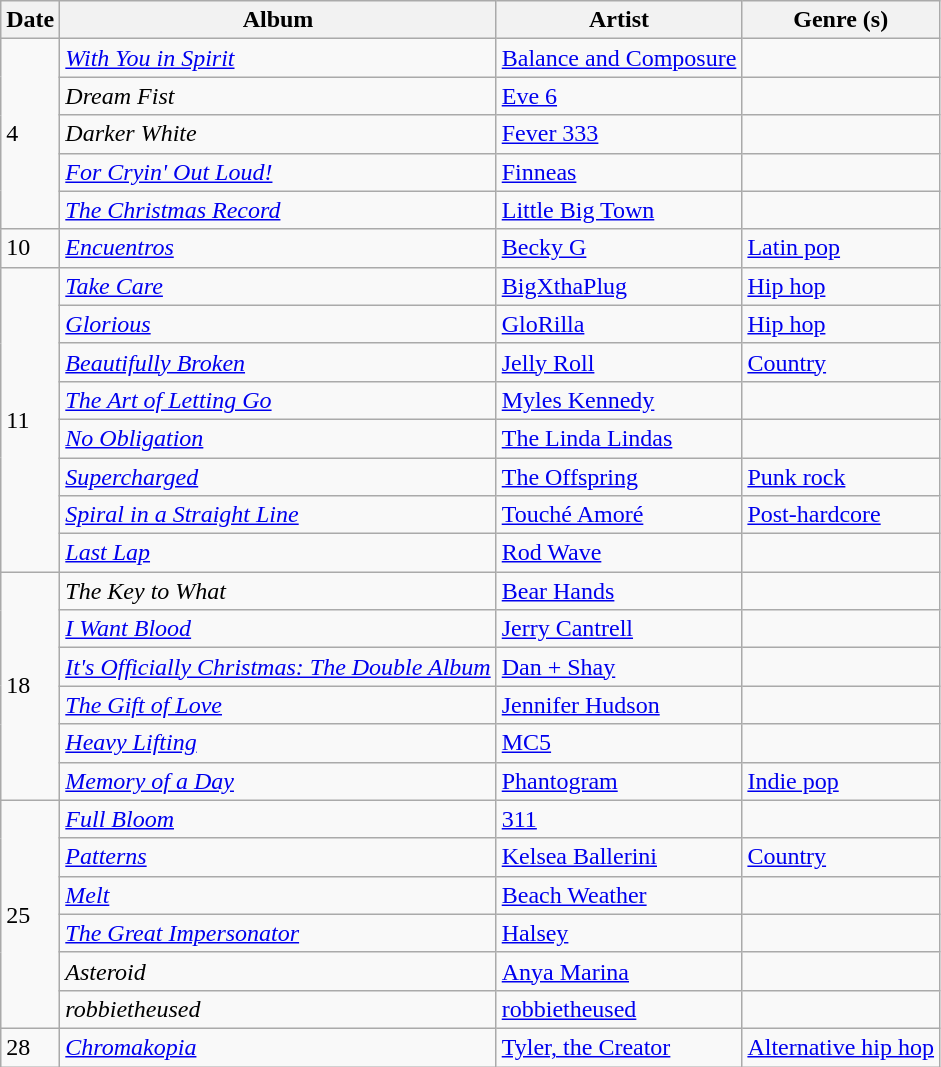<table class="wikitable">
<tr>
<th>Date</th>
<th>Album</th>
<th>Artist</th>
<th>Genre (s)</th>
</tr>
<tr>
<td rowspan="5">4</td>
<td><em><a href='#'>With You in Spirit</a></em></td>
<td><a href='#'>Balance and Composure</a></td>
<td></td>
</tr>
<tr>
<td><em>Dream Fist</em></td>
<td><a href='#'>Eve 6</a></td>
<td></td>
</tr>
<tr>
<td><em>Darker White</em></td>
<td><a href='#'>Fever 333</a></td>
<td></td>
</tr>
<tr>
<td><em><a href='#'>For Cryin' Out Loud!</a></em></td>
<td><a href='#'>Finneas</a></td>
<td></td>
</tr>
<tr>
<td><em><a href='#'>The Christmas Record</a></em></td>
<td><a href='#'>Little Big Town</a></td>
<td></td>
</tr>
<tr>
<td>10</td>
<td><em><a href='#'>Encuentros</a></em></td>
<td><a href='#'>Becky G</a></td>
<td><a href='#'>Latin pop</a></td>
</tr>
<tr>
<td rowspan="8">11</td>
<td><em><a href='#'>Take Care</a></em></td>
<td><a href='#'>BigXthaPlug</a></td>
<td><a href='#'>Hip hop</a></td>
</tr>
<tr>
<td><em><a href='#'>Glorious</a></em></td>
<td><a href='#'>GloRilla</a></td>
<td><a href='#'>Hip hop</a></td>
</tr>
<tr>
<td><em><a href='#'>Beautifully Broken</a></em></td>
<td><a href='#'>Jelly Roll</a></td>
<td><a href='#'>Country</a></td>
</tr>
<tr>
<td><em><a href='#'>The Art of Letting Go</a></em></td>
<td><a href='#'>Myles Kennedy</a></td>
<td></td>
</tr>
<tr>
<td><em><a href='#'>No Obligation</a></em></td>
<td><a href='#'>The Linda Lindas</a></td>
<td></td>
</tr>
<tr>
<td><em><a href='#'>Supercharged</a></em></td>
<td><a href='#'>The Offspring</a></td>
<td><a href='#'>Punk rock</a></td>
</tr>
<tr>
<td><em><a href='#'>Spiral in a Straight Line</a></em></td>
<td><a href='#'>Touché Amoré</a></td>
<td><a href='#'>Post-hardcore</a></td>
</tr>
<tr>
<td><em><a href='#'>Last Lap</a></em></td>
<td><a href='#'>Rod Wave</a></td>
<td></td>
</tr>
<tr>
<td rowspan="6">18</td>
<td><em>The Key to What</em></td>
<td><a href='#'>Bear Hands</a></td>
<td></td>
</tr>
<tr>
<td><em><a href='#'>I Want Blood</a></em></td>
<td><a href='#'>Jerry Cantrell</a></td>
<td></td>
</tr>
<tr>
<td><em><a href='#'>It's Officially Christmas: The Double Album</a></em></td>
<td><a href='#'>Dan + Shay</a></td>
<td></td>
</tr>
<tr>
<td><em><a href='#'>The Gift of Love</a></em></td>
<td><a href='#'>Jennifer Hudson</a></td>
<td></td>
</tr>
<tr>
<td><em><a href='#'>Heavy Lifting</a></em></td>
<td><a href='#'>MC5</a></td>
<td></td>
</tr>
<tr>
<td><em><a href='#'>Memory of a Day</a></em></td>
<td><a href='#'>Phantogram</a></td>
<td><a href='#'>Indie pop</a></td>
</tr>
<tr>
<td rowspan="6">25</td>
<td><em><a href='#'>Full Bloom</a></em></td>
<td><a href='#'>311</a></td>
<td></td>
</tr>
<tr>
<td><em><a href='#'>Patterns</a></em></td>
<td><a href='#'>Kelsea Ballerini</a></td>
<td><a href='#'>Country</a></td>
</tr>
<tr>
<td><em><a href='#'>Melt</a></em></td>
<td><a href='#'>Beach Weather</a></td>
<td></td>
</tr>
<tr>
<td><em><a href='#'>The Great Impersonator</a></em></td>
<td><a href='#'>Halsey</a></td>
<td></td>
</tr>
<tr>
<td><em>Asteroid</em></td>
<td><a href='#'>Anya Marina</a></td>
<td></td>
</tr>
<tr>
<td><em>robbietheused</em></td>
<td><a href='#'>robbietheused</a></td>
<td></td>
</tr>
<tr>
<td>28</td>
<td><em><a href='#'>Chromakopia</a></em></td>
<td><a href='#'>Tyler, the Creator</a></td>
<td><a href='#'>Alternative hip hop</a></td>
</tr>
</table>
